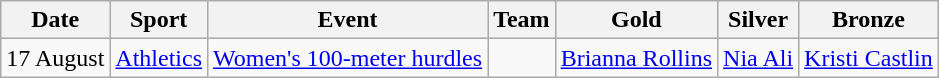<table class="wikitable">
<tr>
<th>Date</th>
<th>Sport</th>
<th>Event</th>
<th>Team</th>
<th>Gold</th>
<th>Silver</th>
<th>Bronze</th>
</tr>
<tr>
<td>17 August</td>
<td><a href='#'>Athletics</a></td>
<td><a href='#'>Women's 100-meter hurdles</a></td>
<td></td>
<td><a href='#'>Brianna Rollins</a></td>
<td><a href='#'>Nia Ali</a></td>
<td><a href='#'>Kristi Castlin</a></td>
</tr>
</table>
